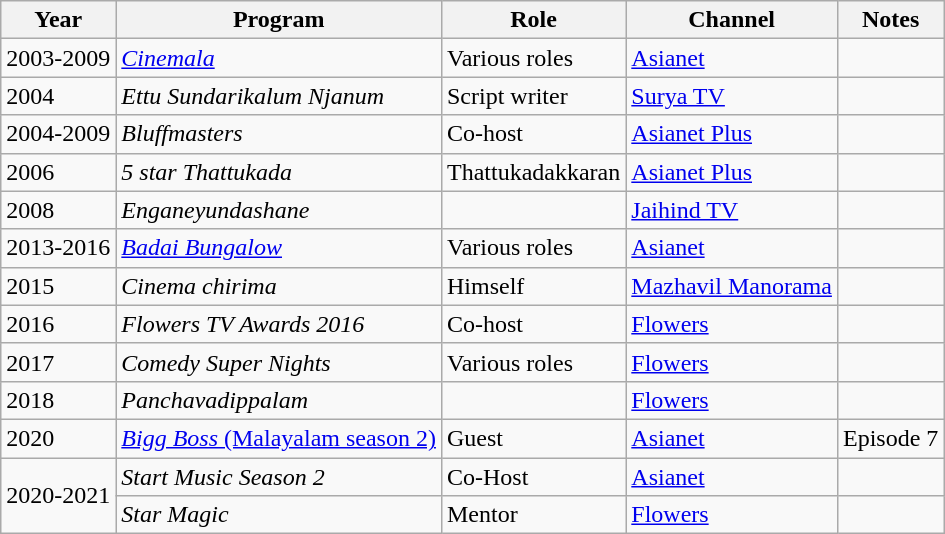<table class="wikitable sortable">
<tr>
<th>Year</th>
<th>Program</th>
<th>Role</th>
<th>Channel</th>
<th>Notes</th>
</tr>
<tr>
<td>2003-2009</td>
<td><em><a href='#'>Cinemala</a></em></td>
<td>Various roles</td>
<td><a href='#'>Asianet</a></td>
<td></td>
</tr>
<tr>
<td>2004</td>
<td><em>Ettu Sundarikalum Njanum</em></td>
<td>Script writer</td>
<td><a href='#'>Surya TV</a></td>
<td></td>
</tr>
<tr>
<td>2004-2009</td>
<td><em>Bluffmasters</em></td>
<td>Co-host</td>
<td><a href='#'>Asianet Plus</a></td>
<td></td>
</tr>
<tr>
<td>2006</td>
<td><em>5 star Thattukada</em></td>
<td>Thattukadakkaran</td>
<td><a href='#'>Asianet Plus</a></td>
<td></td>
</tr>
<tr>
<td>2008</td>
<td><em>Enganeyundashane</em></td>
<td></td>
<td><a href='#'>Jaihind TV</a></td>
<td></td>
</tr>
<tr>
<td>2013-2016</td>
<td><em><a href='#'>Badai Bungalow</a></em></td>
<td>Various roles</td>
<td><a href='#'>Asianet</a></td>
<td></td>
</tr>
<tr>
<td>2015</td>
<td><em>Cinema chirima</em></td>
<td>Himself</td>
<td><a href='#'>Mazhavil Manorama</a></td>
<td></td>
</tr>
<tr>
<td>2016</td>
<td><em>Flowers TV Awards 2016</em></td>
<td>Co-host</td>
<td><a href='#'>Flowers</a></td>
<td></td>
</tr>
<tr>
<td>2017</td>
<td><em>Comedy Super Nights</em></td>
<td>Various roles</td>
<td><a href='#'>Flowers</a></td>
<td></td>
</tr>
<tr>
<td>2018</td>
<td><em>Panchavadippalam</em></td>
<td></td>
<td><a href='#'>Flowers</a></td>
<td></td>
</tr>
<tr>
<td>2020</td>
<td><a href='#'><em>Bigg Boss</em> (Malayalam season 2)</a></td>
<td>Guest</td>
<td><a href='#'>Asianet</a></td>
<td>Episode 7</td>
</tr>
<tr>
<td rowspan=2>2020-2021</td>
<td><em>Start Music Season 2</em></td>
<td>Co-Host</td>
<td><a href='#'>Asianet</a></td>
<td></td>
</tr>
<tr>
<td><em>Star Magic</em></td>
<td>Mentor</td>
<td><a href='#'>Flowers</a></td>
<td></td>
</tr>
</table>
